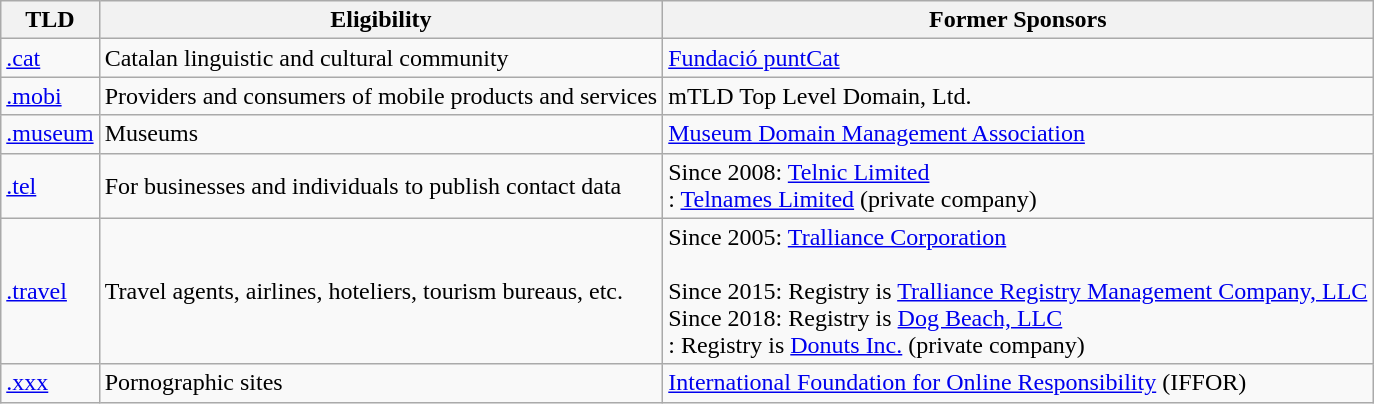<table class="wikitable">
<tr>
<th>TLD</th>
<th>Eligibility</th>
<th>Former Sponsors</th>
</tr>
<tr>
<td><a href='#'>.cat</a></td>
<td>Catalan linguistic and cultural community</td>
<td><a href='#'>Fundació puntCat</a></td>
</tr>
<tr>
<td><a href='#'>.mobi</a></td>
<td>Providers and consumers of mobile products and services</td>
<td>mTLD Top Level Domain, Ltd.</td>
</tr>
<tr>
<td><a href='#'>.museum</a></td>
<td>Museums</td>
<td><a href='#'>Museum Domain Management Association</a></td>
</tr>
<tr>
<td><a href='#'>.tel</a></td>
<td>For businesses and individuals to publish contact data</td>
<td>Since 2008: <a href='#'>Telnic Limited</a><br>: <a href='#'>Telnames Limited</a> (private company)</td>
</tr>
<tr>
<td><a href='#'>.travel</a></td>
<td>Travel agents, airlines, hoteliers, tourism bureaus, etc.</td>
<td>Since 2005: <a href='#'>Tralliance Corporation</a><br><br>Since 2015: Registry is <a href='#'>Tralliance Registry Management Company, LLC</a><br>
Since 2018: Registry is <a href='#'>Dog Beach, LLC</a><br>
: Registry is <a href='#'>Donuts Inc.</a> (private company)</td>
</tr>
<tr>
<td><a href='#'>.xxx</a></td>
<td>Pornographic sites</td>
<td><a href='#'>International Foundation for Online Responsibility</a> (IFFOR)</td>
</tr>
</table>
